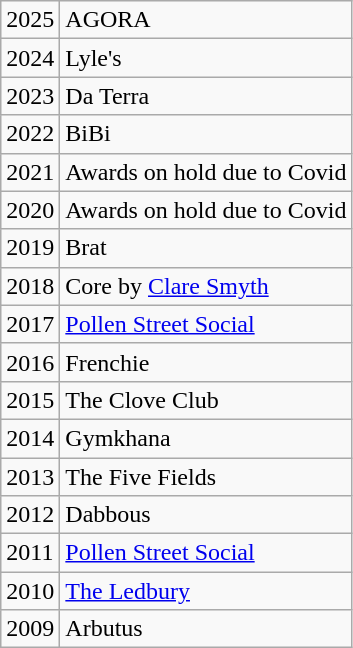<table class="wikitable">
<tr>
<td>2025</td>
<td>AGORA</td>
</tr>
<tr>
<td>2024</td>
<td>Lyle's</td>
</tr>
<tr>
<td>2023</td>
<td>Da Terra</td>
</tr>
<tr>
<td>2022</td>
<td>BiBi</td>
</tr>
<tr>
<td>2021</td>
<td>Awards on hold due to Covid</td>
</tr>
<tr>
<td>2020</td>
<td>Awards on hold due to Covid</td>
</tr>
<tr>
<td>2019</td>
<td>Brat</td>
</tr>
<tr>
<td>2018</td>
<td>Core by <a href='#'>Clare Smyth</a></td>
</tr>
<tr>
<td>2017</td>
<td><a href='#'>Pollen Street Social</a></td>
</tr>
<tr>
<td>2016</td>
<td>Frenchie</td>
</tr>
<tr>
<td>2015</td>
<td>The Clove Club</td>
</tr>
<tr>
<td>2014</td>
<td>Gymkhana</td>
</tr>
<tr>
<td>2013</td>
<td>The Five Fields</td>
</tr>
<tr>
<td>2012</td>
<td>Dabbous</td>
</tr>
<tr>
<td>2011</td>
<td><a href='#'>Pollen Street Social</a></td>
</tr>
<tr>
<td>2010</td>
<td><a href='#'>The Ledbury</a></td>
</tr>
<tr>
<td>2009</td>
<td>Arbutus</td>
</tr>
</table>
